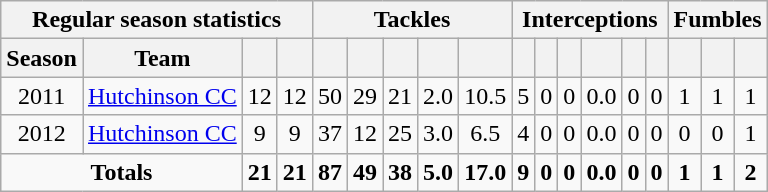<table class="wikitable" style="text-align:center;">
<tr>
<th colspan="4">Regular season statistics</th>
<th colspan="5">Tackles</th>
<th colspan="6">Interceptions</th>
<th colspan="3">Fumbles</th>
</tr>
<tr>
<th>Season</th>
<th>Team</th>
<th></th>
<th></th>
<th></th>
<th></th>
<th></th>
<th></th>
<th></th>
<th></th>
<th></th>
<th></th>
<th></th>
<th></th>
<th></th>
<th></th>
<th></th>
<th></th>
</tr>
<tr>
<td>2011</td>
<td><a href='#'>Hutchinson CC</a></td>
<td>12</td>
<td>12</td>
<td>50</td>
<td>29</td>
<td>21</td>
<td>2.0</td>
<td>10.5</td>
<td>5</td>
<td>0</td>
<td>0</td>
<td>0.0</td>
<td>0</td>
<td>0</td>
<td>1</td>
<td>1</td>
<td>1</td>
</tr>
<tr>
<td>2012</td>
<td><a href='#'>Hutchinson CC</a></td>
<td>9</td>
<td>9</td>
<td>37</td>
<td>12</td>
<td>25</td>
<td>3.0</td>
<td>6.5</td>
<td>4</td>
<td>0</td>
<td>0</td>
<td>0.0</td>
<td>0</td>
<td>0</td>
<td>0</td>
<td>0</td>
<td>1</td>
</tr>
<tr>
<td colspan="2"><strong>Totals</strong></td>
<td><strong>21</strong></td>
<td><strong>21</strong></td>
<td><strong>87</strong></td>
<td><strong>49</strong></td>
<td><strong>38</strong></td>
<td><strong>5.0</strong></td>
<td><strong>17.0</strong></td>
<td><strong>9</strong></td>
<td><strong>0</strong></td>
<td><strong>0</strong></td>
<td><strong>0.0</strong></td>
<td><strong>0</strong></td>
<td><strong>0</strong></td>
<td><strong>1</strong></td>
<td><strong>1</strong></td>
<td><strong>2</strong></td>
</tr>
</table>
